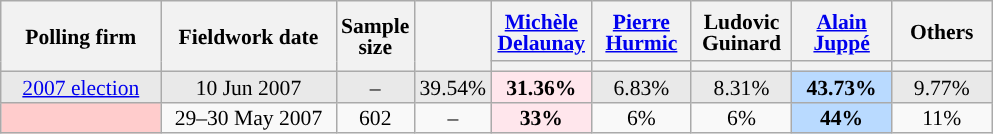<table class="wikitable sortable" style="text-align:center;font-size:90%;line-height:14px;">
<tr style="height:40px;">
<th style="width:100px;" rowspan="2">Polling firm</th>
<th style="width:110px;" rowspan="2">Fieldwork date</th>
<th style="width:35px;" rowspan="2">Sample<br>size</th>
<th style="width:30px;" rowspan="2"></th>
<th class="unsortable" style="width:60px;"><a href='#'>Michèle Delaunay</a><br></th>
<th class="unsortable" style="width:60px;"><a href='#'>Pierre Hurmic</a><br></th>
<th class="unsortable" style="width:60px;">Ludovic Guinard<br></th>
<th class="unsortable" style="width:60px;"><a href='#'>Alain Juppé</a><br></th>
<th class="unsortable" style="width:60px;">Others</th>
</tr>
<tr>
<th style="background:"></th>
<th style="background:"></th>
<th style="background:"></th>
<th style="background:"></th>
<th style="background:"></th>
</tr>
<tr style="background:#E9E9E9;">
<td><a href='#'>2007 election</a></td>
<td data-sort-value="2007-06-10">10 Jun 2007</td>
<td>–</td>
<td>39.54%</td>
<td style="background:#FFE6EC;"><strong>31.36%</strong></td>
<td>6.83%</td>
<td>8.31%</td>
<td style="background:#B9DAFF;"><strong>43.73%</strong></td>
<td>9.77%</td>
</tr>
<tr>
<td style="background:#FFCCCC;"></td>
<td data-sort-value="2007-05-30">29–30 May 2007</td>
<td>602</td>
<td>–</td>
<td style="background:#FFE6EC;"><strong>33%</strong></td>
<td>6%</td>
<td>6%</td>
<td style="background:#B9DAFF;"><strong>44%</strong></td>
<td>11%</td>
</tr>
</table>
